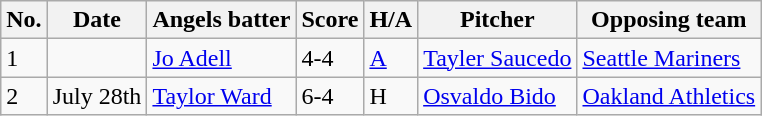<table class="wikitable">
<tr>
<th>No.</th>
<th>Date</th>
<th>Angels batter</th>
<th>Score</th>
<th>H/A</th>
<th>Pitcher</th>
<th>Opposing team</th>
</tr>
<tr>
<td>1</td>
<td></td>
<td><a href='#'>Jo Adell</a></td>
<td>4-4</td>
<td><a href='#'>A</a></td>
<td><a href='#'>Tayler Saucedo</a></td>
<td><a href='#'>Seattle Mariners</a></td>
</tr>
<tr>
<td>2</td>
<td>July 28th</td>
<td><a href='#'>Taylor Ward</a></td>
<td>6-4</td>
<td>H</td>
<td><a href='#'>Osvaldo Bido</a></td>
<td><a href='#'>Oakland Athletics</a></td>
</tr>
</table>
